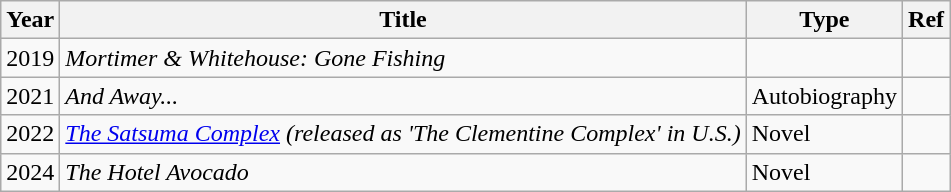<table class="wikitable">
<tr>
<th>Year</th>
<th>Title</th>
<th>Type</th>
<th>Ref</th>
</tr>
<tr>
<td>2019</td>
<td><em>Mortimer & Whitehouse: Gone Fishing</em></td>
<td></td>
<td></td>
</tr>
<tr>
<td>2021</td>
<td><em>And Away...</em></td>
<td>Autobiography</td>
<td></td>
</tr>
<tr>
<td>2022</td>
<td><em><a href='#'>The Satsuma Complex</a> (released as 'The Clementine Complex' in U.S.)</em></td>
<td>Novel</td>
<td></td>
</tr>
<tr>
<td>2024</td>
<td><em>The Hotel Avocado</em></td>
<td>Novel</td>
<td></td>
</tr>
</table>
